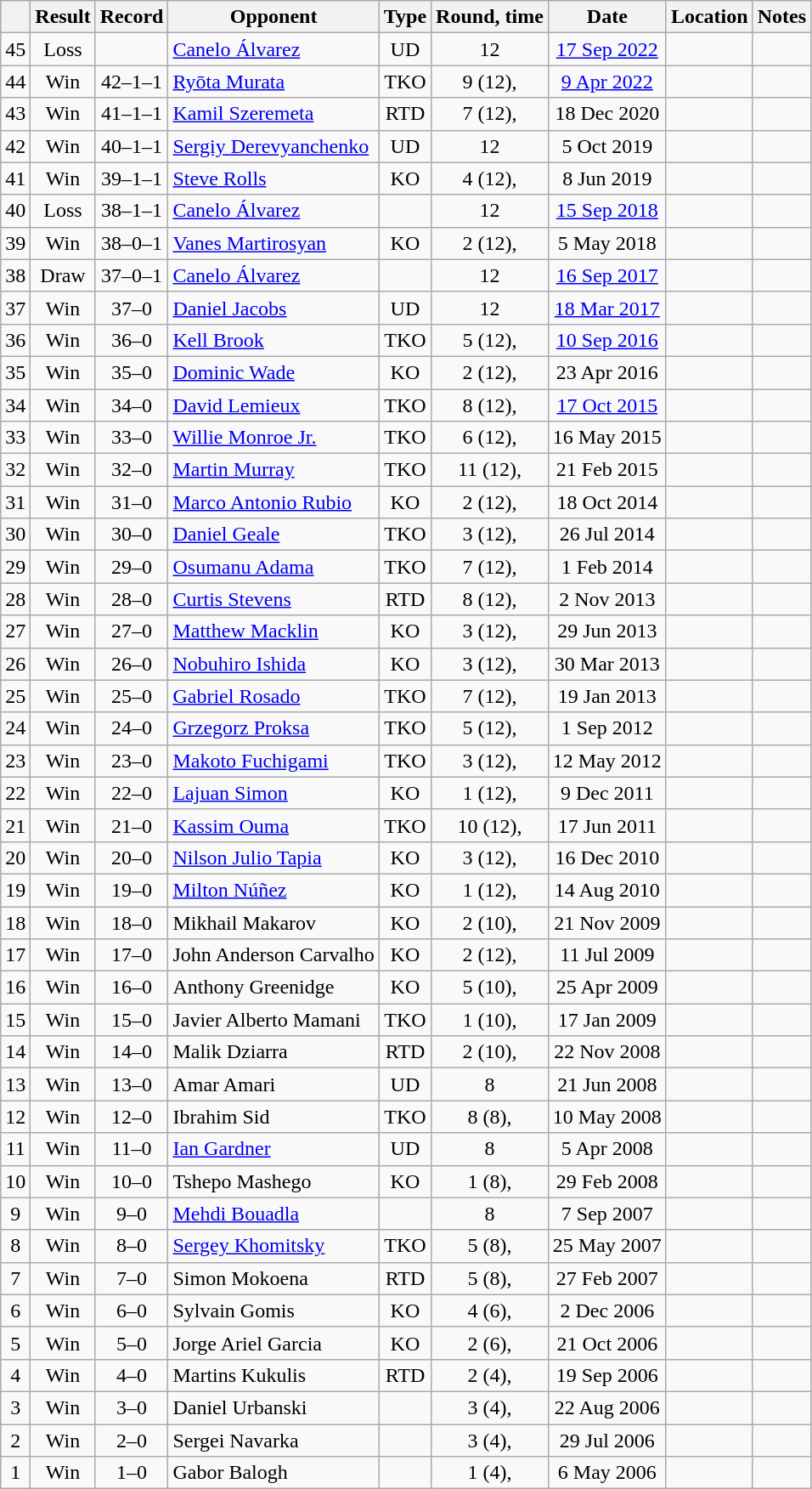<table class="wikitable" style="text-align:center">
<tr>
<th></th>
<th>Result</th>
<th>Record</th>
<th>Opponent</th>
<th>Type</th>
<th>Round, time</th>
<th>Date</th>
<th>Location</th>
<th>Notes</th>
</tr>
<tr>
<td>45</td>
<td>Loss</td>
<td></td>
<td style="text-align:left;"><a href='#'>Canelo Álvarez</a></td>
<td>UD</td>
<td>12</td>
<td><a href='#'>17 Sep 2022</a></td>
<td style="text-align:left;"></td>
<td style="text-align:left;"></td>
</tr>
<tr>
<td>44</td>
<td>Win</td>
<td>42–1–1</td>
<td style="text-align:left;"><a href='#'>Ryōta Murata</a></td>
<td>TKO</td>
<td>9 (12), </td>
<td><a href='#'>9 Apr 2022</a></td>
<td style="text-align:left;"></td>
<td style="text-align:left;"></td>
</tr>
<tr>
<td>43</td>
<td>Win</td>
<td>41–1–1</td>
<td style="text-align:left;"><a href='#'>Kamil Szeremeta</a></td>
<td>RTD</td>
<td>7 (12), </td>
<td>18 Dec 2020</td>
<td style="text-align:left;"></td>
<td style="text-align:left;"></td>
</tr>
<tr>
<td>42</td>
<td>Win</td>
<td>40–1–1</td>
<td style="text-align:left;"><a href='#'>Sergiy Derevyanchenko</a></td>
<td>UD</td>
<td>12</td>
<td>5 Oct 2019</td>
<td style="text-align:left;"></td>
<td style="text-align:left;"></td>
</tr>
<tr>
<td>41</td>
<td>Win</td>
<td>39–1–1</td>
<td style="text-align:left;"><a href='#'>Steve Rolls</a></td>
<td>KO</td>
<td>4 (12), </td>
<td>8 Jun 2019</td>
<td style="text-align:left;"></td>
<td style="text-align:left;"></td>
</tr>
<tr>
<td>40</td>
<td>Loss</td>
<td>38–1–1</td>
<td style="text-align:left;"><a href='#'>Canelo Álvarez</a></td>
<td></td>
<td>12</td>
<td><a href='#'>15 Sep 2018</a></td>
<td style="text-align:left;"></td>
<td style="text-align:left;"></td>
</tr>
<tr>
<td>39</td>
<td>Win</td>
<td>38–0–1</td>
<td style="text-align:left;"><a href='#'>Vanes Martirosyan</a></td>
<td>KO</td>
<td>2 (12), </td>
<td>5 May 2018</td>
<td style="text-align:left;"></td>
<td style="text-align:left;"></td>
</tr>
<tr>
<td>38</td>
<td>Draw</td>
<td>37–0–1</td>
<td style="text-align:left;"><a href='#'>Canelo Álvarez</a></td>
<td></td>
<td>12</td>
<td><a href='#'>16 Sep 2017</a></td>
<td style="text-align:left;"></td>
<td style="text-align:left;"></td>
</tr>
<tr>
<td>37</td>
<td>Win</td>
<td>37–0</td>
<td style="text-align:left;"><a href='#'>Daniel Jacobs</a></td>
<td>UD</td>
<td>12</td>
<td><a href='#'>18 Mar 2017</a></td>
<td style="text-align:left;"></td>
<td style="text-align:left;"></td>
</tr>
<tr>
<td>36</td>
<td>Win</td>
<td>36–0</td>
<td style="text-align:left;"><a href='#'>Kell Brook</a></td>
<td>TKO</td>
<td>5 (12), </td>
<td><a href='#'>10 Sep 2016</a></td>
<td style="text-align:left;"></td>
<td style="text-align:left;"></td>
</tr>
<tr>
<td>35</td>
<td>Win</td>
<td>35–0</td>
<td style="text-align:left;"><a href='#'>Dominic Wade</a></td>
<td>KO</td>
<td>2 (12), </td>
<td>23 Apr 2016</td>
<td style="text-align:left;"></td>
<td style="text-align:left;"></td>
</tr>
<tr>
<td>34</td>
<td>Win</td>
<td>34–0</td>
<td style="text-align:left;"><a href='#'>David Lemieux</a></td>
<td>TKO</td>
<td>8 (12), </td>
<td><a href='#'>17 Oct 2015</a></td>
<td style="text-align:left;"></td>
<td style="text-align:left;"></td>
</tr>
<tr>
<td>33</td>
<td>Win</td>
<td>33–0</td>
<td style="text-align:left;"><a href='#'>Willie Monroe Jr.</a></td>
<td>TKO</td>
<td>6 (12), </td>
<td>16 May 2015</td>
<td style="text-align:left;"></td>
<td style="text-align:left;"></td>
</tr>
<tr>
<td>32</td>
<td>Win</td>
<td>32–0</td>
<td style="text-align:left;"><a href='#'>Martin Murray</a></td>
<td>TKO</td>
<td>11 (12), </td>
<td>21 Feb 2015</td>
<td style="text-align:left;"></td>
<td style="text-align:left;"></td>
</tr>
<tr>
<td>31</td>
<td>Win</td>
<td>31–0</td>
<td style="text-align:left;"><a href='#'>Marco Antonio Rubio</a></td>
<td>KO</td>
<td>2 (12), </td>
<td>18 Oct 2014</td>
<td style="text-align:left;"></td>
<td style="text-align:left;"></td>
</tr>
<tr>
<td>30</td>
<td>Win</td>
<td>30–0</td>
<td style="text-align:left;"><a href='#'>Daniel Geale</a></td>
<td>TKO</td>
<td>3 (12), </td>
<td>26 Jul 2014</td>
<td style="text-align:left;"></td>
<td style="text-align:left;"></td>
</tr>
<tr>
<td>29</td>
<td>Win</td>
<td>29–0</td>
<td style="text-align:left;"><a href='#'>Osumanu Adama</a></td>
<td>TKO</td>
<td>7 (12), </td>
<td>1 Feb 2014</td>
<td style="text-align:left;"></td>
<td style="text-align:left;"></td>
</tr>
<tr>
<td>28</td>
<td>Win</td>
<td>28–0</td>
<td style="text-align:left;"><a href='#'>Curtis Stevens</a></td>
<td>RTD</td>
<td>8 (12), </td>
<td>2 Nov 2013</td>
<td style="text-align:left;"></td>
<td style="text-align:left;"></td>
</tr>
<tr>
<td>27</td>
<td>Win</td>
<td>27–0</td>
<td style="text-align:left;"><a href='#'>Matthew Macklin</a></td>
<td>KO</td>
<td>3 (12), </td>
<td>29 Jun 2013</td>
<td style="text-align:left;"></td>
<td style="text-align:left;"></td>
</tr>
<tr>
<td>26</td>
<td>Win</td>
<td>26–0</td>
<td style="text-align:left;"><a href='#'>Nobuhiro Ishida</a></td>
<td>KO</td>
<td>3 (12), </td>
<td>30 Mar 2013</td>
<td style="text-align:left;"></td>
<td style="text-align:left;"></td>
</tr>
<tr>
<td>25</td>
<td>Win</td>
<td>25–0</td>
<td style="text-align:left;"><a href='#'>Gabriel Rosado</a></td>
<td>TKO</td>
<td>7 (12), </td>
<td>19 Jan 2013</td>
<td style="text-align:left;"></td>
<td style="text-align:left;"></td>
</tr>
<tr>
<td>24</td>
<td>Win</td>
<td>24–0</td>
<td style="text-align:left;"><a href='#'>Grzegorz Proksa</a></td>
<td>TKO</td>
<td>5 (12), </td>
<td>1 Sep 2012</td>
<td style="text-align:left;"></td>
<td style="text-align:left;"></td>
</tr>
<tr>
<td>23</td>
<td>Win</td>
<td>23–0</td>
<td style="text-align:left;"><a href='#'>Makoto Fuchigami</a></td>
<td>TKO</td>
<td>3 (12), </td>
<td>12 May 2012</td>
<td style="text-align:left;"></td>
<td style="text-align:left;"></td>
</tr>
<tr>
<td>22</td>
<td>Win</td>
<td>22–0</td>
<td style="text-align:left;"><a href='#'>Lajuan Simon</a></td>
<td>KO</td>
<td>1 (12), </td>
<td>9 Dec 2011</td>
<td style="text-align:left;"></td>
<td style="text-align:left;"></td>
</tr>
<tr>
<td>21</td>
<td>Win</td>
<td>21–0</td>
<td style="text-align:left;"><a href='#'>Kassim Ouma</a></td>
<td>TKO</td>
<td>10 (12), </td>
<td>17 Jun 2011</td>
<td style="text-align:left;"></td>
<td style="text-align:left;"></td>
</tr>
<tr>
<td>20</td>
<td>Win</td>
<td>20–0</td>
<td style="text-align:left;"><a href='#'>Nilson Julio Tapia</a></td>
<td>KO</td>
<td>3 (12), </td>
<td>16 Dec 2010</td>
<td style="text-align:left;"></td>
<td style="text-align:left;"></td>
</tr>
<tr>
<td>19</td>
<td>Win</td>
<td>19–0</td>
<td style="text-align:left;"><a href='#'>Milton Núñez</a></td>
<td>KO</td>
<td>1 (12), </td>
<td>14 Aug 2010</td>
<td style="text-align:left;"></td>
<td style="text-align:left;"></td>
</tr>
<tr>
<td>18</td>
<td>Win</td>
<td>18–0</td>
<td style="text-align:left;">Mikhail Makarov</td>
<td>KO</td>
<td>2 (10), </td>
<td>21 Nov 2009</td>
<td style="text-align:left;"></td>
<td></td>
</tr>
<tr>
<td>17</td>
<td>Win</td>
<td>17–0</td>
<td style="text-align:left;">John Anderson Carvalho</td>
<td>KO</td>
<td>2 (12), </td>
<td>11 Jul 2009</td>
<td style="text-align:left;"></td>
<td style="text-align:left;"></td>
</tr>
<tr>
<td>16</td>
<td>Win</td>
<td>16–0</td>
<td style="text-align:left;">Anthony Greenidge</td>
<td>KO</td>
<td>5 (10), </td>
<td>25 Apr 2009</td>
<td style="text-align:left;"></td>
<td></td>
</tr>
<tr>
<td>15</td>
<td>Win</td>
<td>15–0</td>
<td style="text-align:left;">Javier Alberto Mamani</td>
<td>TKO</td>
<td>1 (10), </td>
<td>17 Jan 2009</td>
<td style="text-align:left;"></td>
<td></td>
</tr>
<tr>
<td>14</td>
<td>Win</td>
<td>14–0</td>
<td style="text-align:left;">Malik Dziarra</td>
<td>RTD</td>
<td>2 (10), </td>
<td>22 Nov 2008</td>
<td style="text-align:left;"></td>
<td></td>
</tr>
<tr>
<td>13</td>
<td>Win</td>
<td>13–0</td>
<td style="text-align:left;">Amar Amari</td>
<td>UD</td>
<td>8</td>
<td>21 Jun 2008</td>
<td style="text-align:left;"></td>
<td></td>
</tr>
<tr>
<td>12</td>
<td>Win</td>
<td>12–0</td>
<td style="text-align:left;">Ibrahim Sid</td>
<td>TKO</td>
<td>8 (8), </td>
<td>10 May 2008</td>
<td style="text-align:left;"></td>
<td></td>
</tr>
<tr>
<td>11</td>
<td>Win</td>
<td>11–0</td>
<td style="text-align:left;"><a href='#'>Ian Gardner</a></td>
<td>UD</td>
<td>8</td>
<td>5 Apr 2008</td>
<td style="text-align:left;"></td>
<td></td>
</tr>
<tr>
<td>10</td>
<td>Win</td>
<td>10–0</td>
<td style="text-align:left;">Tshepo Mashego</td>
<td>KO</td>
<td>1 (8), </td>
<td>29 Feb 2008</td>
<td style="text-align:left;"></td>
<td></td>
</tr>
<tr>
<td>9</td>
<td>Win</td>
<td>9–0</td>
<td style="text-align:left;"><a href='#'>Mehdi Bouadla</a></td>
<td></td>
<td>8</td>
<td>7 Sep 2007</td>
<td style="text-align:left;"></td>
<td></td>
</tr>
<tr>
<td>8</td>
<td>Win</td>
<td>8–0</td>
<td style="text-align:left;"><a href='#'>Sergey Khomitsky</a></td>
<td>TKO</td>
<td>5 (8), </td>
<td>25 May 2007</td>
<td style="text-align:left;"></td>
<td></td>
</tr>
<tr>
<td>7</td>
<td>Win</td>
<td>7–0</td>
<td style="text-align:left;">Simon Mokoena</td>
<td>RTD</td>
<td>5 (8), </td>
<td>27 Feb 2007</td>
<td style="text-align:left;"></td>
<td></td>
</tr>
<tr>
<td>6</td>
<td>Win</td>
<td>6–0</td>
<td style="text-align:left;">Sylvain Gomis</td>
<td>KO</td>
<td>4 (6), </td>
<td>2 Dec 2006</td>
<td style="text-align:left;"></td>
<td></td>
</tr>
<tr>
<td>5</td>
<td>Win</td>
<td>5–0</td>
<td style="text-align:left;">Jorge Ariel Garcia</td>
<td>KO</td>
<td>2 (6), </td>
<td>21 Oct 2006</td>
<td style="text-align:left;"></td>
<td></td>
</tr>
<tr>
<td>4</td>
<td>Win</td>
<td>4–0</td>
<td style="text-align:left;">Martins Kukulis</td>
<td>RTD</td>
<td>2 (4), </td>
<td>19 Sep 2006</td>
<td style="text-align:left;"></td>
<td></td>
</tr>
<tr>
<td>3</td>
<td>Win</td>
<td>3–0</td>
<td style="text-align:left;">Daniel Urbanski</td>
<td></td>
<td>3 (4), </td>
<td>22 Aug 2006</td>
<td style="text-align:left;"></td>
<td></td>
</tr>
<tr>
<td>2</td>
<td>Win</td>
<td>2–0</td>
<td style="text-align:left;">Sergei Navarka</td>
<td></td>
<td>3 (4), </td>
<td>29 Jul 2006</td>
<td style="text-align:left;"></td>
<td></td>
</tr>
<tr>
<td>1</td>
<td>Win</td>
<td>1–0</td>
<td style="text-align:left;">Gabor Balogh</td>
<td></td>
<td>1 (4), </td>
<td>6 May 2006</td>
<td style="text-align:left;"></td>
<td></td>
</tr>
</table>
